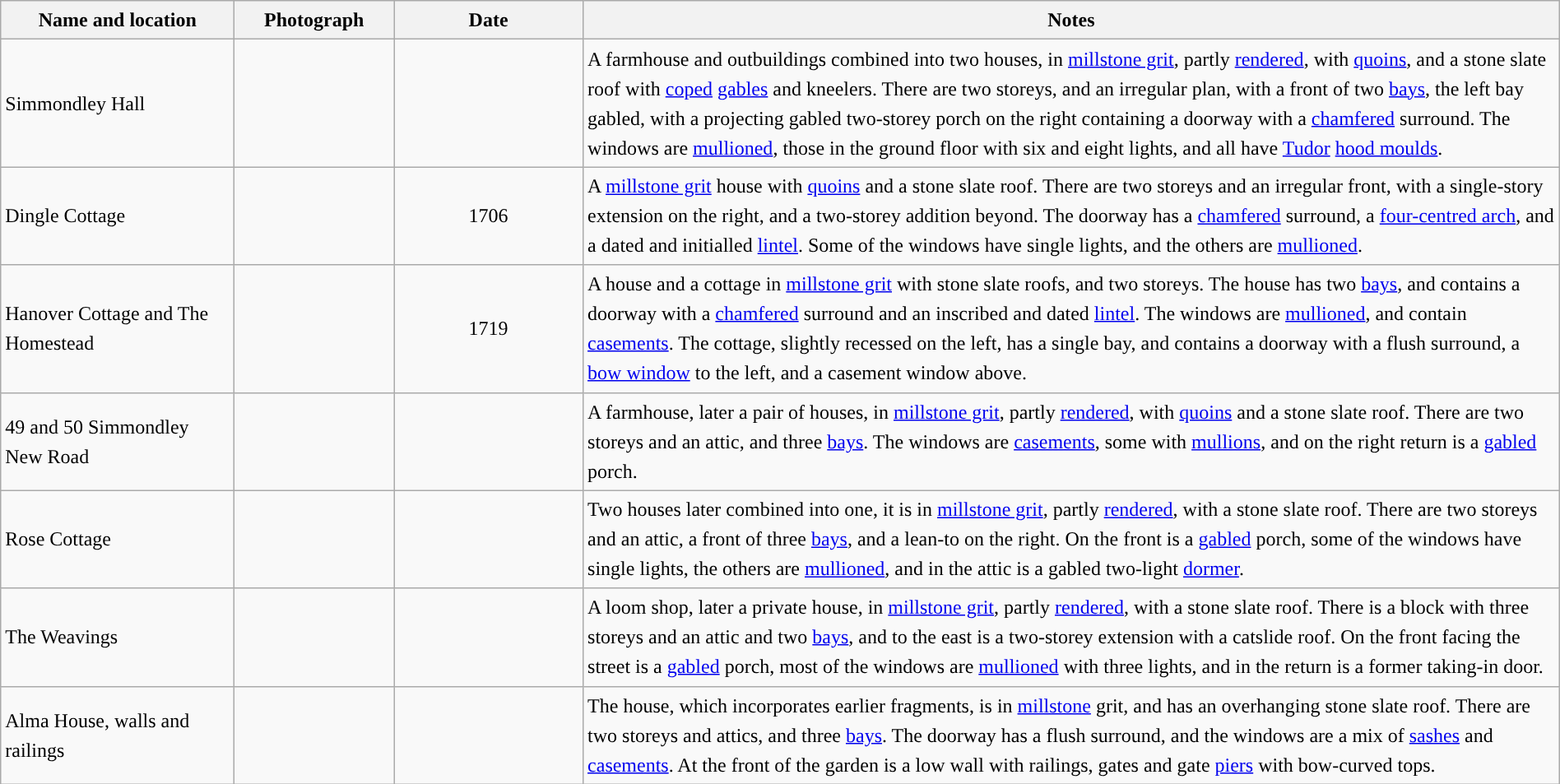<table class="wikitable sortable plainrowheaders" style="width:100%;border:0px;text-align:left;line-height:150%;">
<tr>
<th scope="col"  style="width:150px">Name and location</th>
<th scope="col"  style="width:100px" class="unsortable">Photograph</th>
<th scope="col"  style="width:120px">Date</th>
<th scope="col"  style="width:650px" class="unsortable">Notes</th>
</tr>
<tr>
<td>Simmondley Hall<br><small></small></td>
<td></td>
<td align="center"></td>
<td>A farmhouse and outbuildings combined into two houses, in <a href='#'>millstone grit</a>, partly <a href='#'>rendered</a>, with <a href='#'>quoins</a>, and a stone slate roof with <a href='#'>coped</a> <a href='#'>gables</a> and kneelers.  There are two storeys, and an irregular plan, with a front of two <a href='#'>bays</a>, the left bay gabled, with a projecting gabled two-storey porch on the right containing a doorway with a <a href='#'>chamfered</a> surround.  The windows are <a href='#'>mullioned</a>, those in the ground floor with six and eight lights, and all have <a href='#'>Tudor</a> <a href='#'>hood moulds</a>.</td>
</tr>
<tr>
<td>Dingle Cottage<br><small></small></td>
<td></td>
<td align="center">1706</td>
<td>A <a href='#'>millstone grit</a> house with <a href='#'>quoins</a> and a stone slate roof.  There are two storeys and an irregular front, with a single-story extension on the right, and a two-storey addition beyond.  The doorway has a <a href='#'>chamfered</a> surround, a <a href='#'>four-centred arch</a>, and a dated and initialled <a href='#'>lintel</a>.  Some of the windows have single lights, and the others are <a href='#'>mullioned</a>.</td>
</tr>
<tr>
<td>Hanover Cottage and The Homestead<br><small></small></td>
<td></td>
<td align="center">1719</td>
<td>A house and a cottage in <a href='#'>millstone grit</a> with stone slate roofs, and two storeys.  The house has two <a href='#'>bays</a>, and contains a doorway with a <a href='#'>chamfered</a> surround and an inscribed and dated <a href='#'>lintel</a>.  The windows are <a href='#'>mullioned</a>, and contain <a href='#'>casements</a>.  The cottage, slightly recessed on the left, has a single bay, and contains a doorway with a flush surround, a <a href='#'>bow window</a> to the left, and a casement window above.</td>
</tr>
<tr>
<td>49 and 50 Simmondley New Road<br><small></small></td>
<td></td>
<td align="center"></td>
<td>A farmhouse, later a pair of houses, in <a href='#'>millstone grit</a>, partly <a href='#'>rendered</a>, with <a href='#'>quoins</a> and a stone slate roof.  There are two storeys and an attic, and three <a href='#'>bays</a>.  The windows are <a href='#'>casements</a>, some with <a href='#'>mullions</a>, and on the right return is a <a href='#'>gabled</a> porch.</td>
</tr>
<tr>
<td>Rose Cottage<br><small></small></td>
<td></td>
<td align="center"></td>
<td>Two houses later combined into one, it is in <a href='#'>millstone grit</a>, partly <a href='#'>rendered</a>, with a stone slate roof.  There are two storeys and an attic, a front of three <a href='#'>bays</a>, and a lean-to on the right.  On the front is a <a href='#'>gabled</a> porch, some of the windows have single lights, the others are <a href='#'>mullioned</a>, and in the attic is a gabled two-light <a href='#'>dormer</a>.</td>
</tr>
<tr>
<td>The Weavings<br><small></small></td>
<td></td>
<td align="center"></td>
<td>A loom shop, later a private house, in <a href='#'>millstone grit</a>, partly <a href='#'>rendered</a>, with a stone slate roof.  There is a block with three storeys and an attic and two <a href='#'>bays</a>, and to the east is a two-storey extension with a catslide roof.  On the front facing the street is a <a href='#'>gabled</a> porch, most of the windows are <a href='#'>mullioned</a> with three lights, and in the return is a former taking-in door.</td>
</tr>
<tr>
<td>Alma House, walls and railings<br><small></small></td>
<td></td>
<td align="center"></td>
<td>The house, which incorporates earlier fragments, is in <a href='#'>millstone</a> grit, and has an overhanging stone slate roof.  There are two storeys and attics, and three <a href='#'>bays</a>.  The doorway has a flush surround, and the windows are a mix of <a href='#'>sashes</a> and <a href='#'>casements</a>.  At the front of the garden is a low wall with railings, gates and gate <a href='#'>piers</a> with bow-curved tops.</td>
</tr>
<tr>
</tr>
</table>
